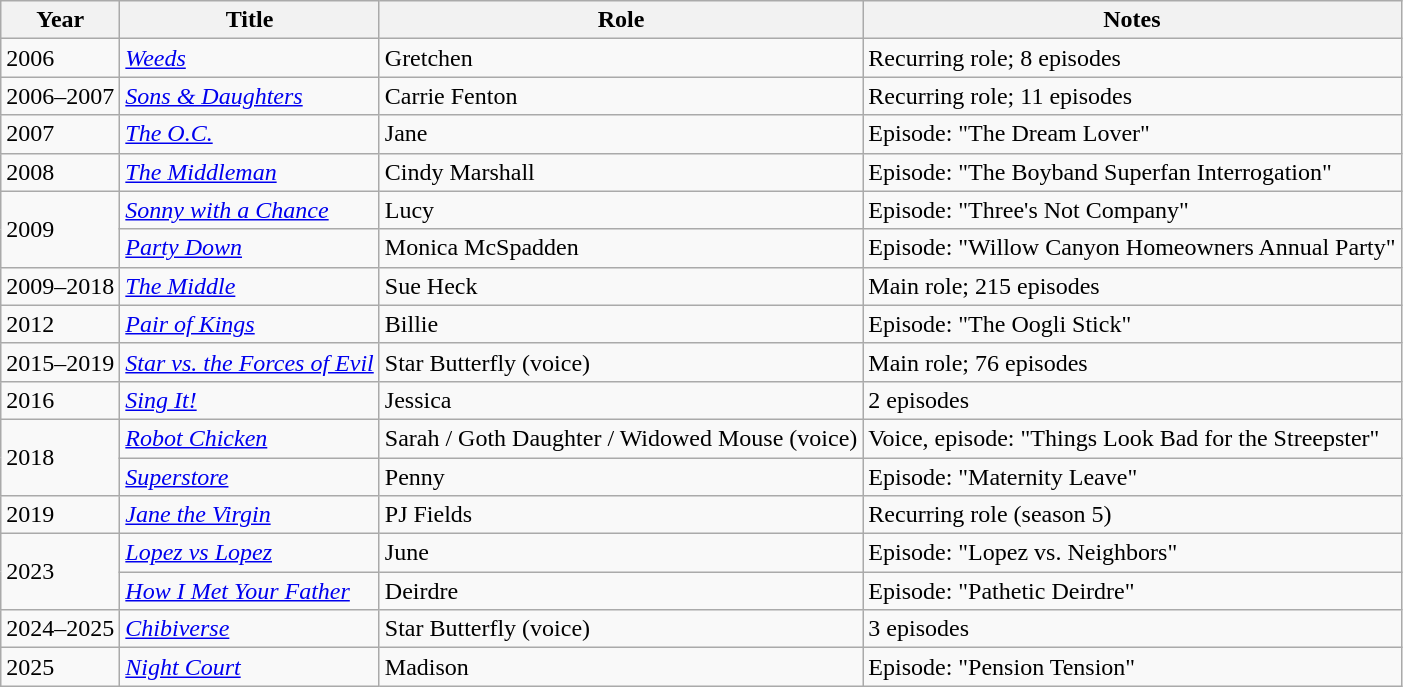<table class="wikitable sortable">
<tr>
<th>Year</th>
<th>Title</th>
<th>Role</th>
<th class="unsortable">Notes</th>
</tr>
<tr>
<td>2006</td>
<td><em><a href='#'>Weeds</a></em></td>
<td>Gretchen</td>
<td>Recurring role; 8 episodes</td>
</tr>
<tr>
<td>2006–2007</td>
<td><em><a href='#'>Sons & Daughters</a></em></td>
<td>Carrie Fenton</td>
<td>Recurring role; 11 episodes</td>
</tr>
<tr>
<td>2007</td>
<td><em><a href='#'>The O.C.</a></em></td>
<td>Jane</td>
<td>Episode: "The Dream Lover"</td>
</tr>
<tr>
<td>2008</td>
<td><em><a href='#'>The Middleman</a></em></td>
<td>Cindy Marshall</td>
<td>Episode: "The Boyband Superfan Interrogation"</td>
</tr>
<tr>
<td rowspan="2">2009</td>
<td><em><a href='#'>Sonny with a Chance</a></em></td>
<td>Lucy</td>
<td>Episode: "Three's Not Company"</td>
</tr>
<tr>
<td><em><a href='#'>Party Down</a></em></td>
<td>Monica McSpadden</td>
<td>Episode: "Willow Canyon Homeowners Annual Party"</td>
</tr>
<tr>
<td>2009–2018</td>
<td><em><a href='#'>The Middle</a></em></td>
<td>Sue Heck</td>
<td>Main role; 215 episodes</td>
</tr>
<tr>
<td>2012</td>
<td><em><a href='#'>Pair of Kings</a></em></td>
<td>Billie</td>
<td>Episode: "The Oogli Stick"</td>
</tr>
<tr>
<td>2015–2019</td>
<td><em><a href='#'>Star vs. the Forces of Evil</a></em></td>
<td>Star Butterfly (voice)</td>
<td>Main role; 76 episodes</td>
</tr>
<tr>
<td>2016</td>
<td><em><a href='#'>Sing It!</a></em></td>
<td>Jessica</td>
<td>2 episodes</td>
</tr>
<tr>
<td rowspan="2">2018</td>
<td><em><a href='#'>Robot Chicken</a></em></td>
<td>Sarah / Goth Daughter / Widowed Mouse (voice)</td>
<td>Voice, episode: "Things Look Bad for the Streepster"</td>
</tr>
<tr>
<td><em><a href='#'>Superstore</a></em></td>
<td>Penny</td>
<td>Episode: "Maternity Leave"</td>
</tr>
<tr>
<td>2019</td>
<td><em><a href='#'>Jane the Virgin</a></em></td>
<td>PJ Fields</td>
<td>Recurring role (season 5)</td>
</tr>
<tr>
<td rowspan="2">2023</td>
<td><em><a href='#'>Lopez vs Lopez</a></em></td>
<td>June</td>
<td>Episode: "Lopez vs. Neighbors"</td>
</tr>
<tr>
<td><em><a href='#'>How I Met Your Father</a></em></td>
<td>Deirdre</td>
<td>Episode: "Pathetic Deirdre"</td>
</tr>
<tr>
<td>2024–2025</td>
<td><em><a href='#'>Chibiverse</a></em></td>
<td>Star Butterfly (voice)</td>
<td>3 episodes</td>
</tr>
<tr>
<td>2025</td>
<td><em><a href='#'>Night Court</a></em></td>
<td>Madison</td>
<td>Episode: "Pension Tension"</td>
</tr>
</table>
